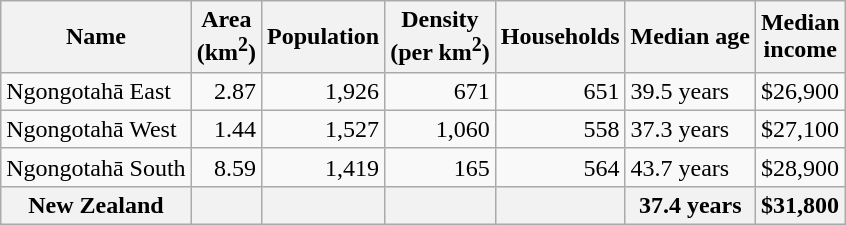<table class="wikitable">
<tr>
<th>Name</th>
<th>Area<br>(km<sup>2</sup>)</th>
<th>Population</th>
<th>Density<br>(per km<sup>2</sup>)</th>
<th>Households</th>
<th>Median age</th>
<th>Median<br>income</th>
</tr>
<tr>
<td>Ngongotahā East</td>
<td style="text-align:right;">2.87</td>
<td style="text-align:right;">1,926</td>
<td style="text-align:right;">671</td>
<td style="text-align:right;">651</td>
<td>39.5 years</td>
<td>$26,900</td>
</tr>
<tr>
<td>Ngongotahā West</td>
<td style="text-align:right;">1.44</td>
<td style="text-align:right;">1,527</td>
<td style="text-align:right;">1,060</td>
<td style="text-align:right;">558</td>
<td>37.3 years</td>
<td>$27,100</td>
</tr>
<tr>
<td>Ngongotahā South</td>
<td style="text-align:right;">8.59</td>
<td style="text-align:right;">1,419</td>
<td style="text-align:right;">165</td>
<td style="text-align:right;">564</td>
<td>43.7 years</td>
<td>$28,900</td>
</tr>
<tr>
<th>New Zealand</th>
<th></th>
<th></th>
<th></th>
<th></th>
<th>37.4 years</th>
<th style="text-align:left;">$31,800</th>
</tr>
</table>
